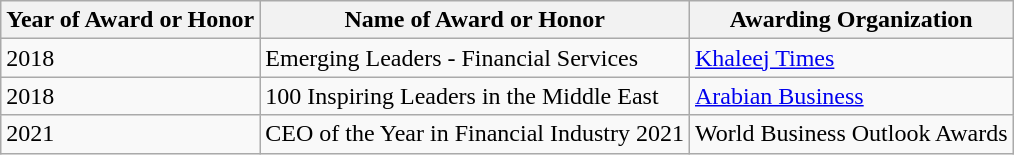<table class="wikitable">
<tr>
<th>Year of Award or Honor</th>
<th>Name of Award or Honor</th>
<th>Awarding Organization</th>
</tr>
<tr>
<td>2018</td>
<td>Emerging Leaders - Financial Services</td>
<td><a href='#'>Khaleej Times</a></td>
</tr>
<tr>
<td>2018</td>
<td>100 Inspiring Leaders in the Middle East</td>
<td><a href='#'>Arabian Business</a></td>
</tr>
<tr>
<td>2021</td>
<td>CEO of the Year in Financial Industry 2021</td>
<td>World Business Outlook Awards</td>
</tr>
</table>
